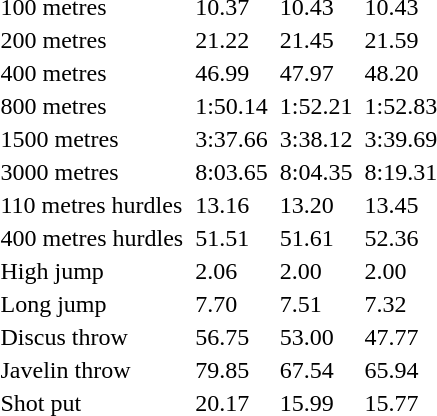<table>
<tr>
<td>100 metres</td>
<td></td>
<td>10.37</td>
<td></td>
<td>10.43</td>
<td></td>
<td>10.43</td>
</tr>
<tr>
<td>200 metres</td>
<td></td>
<td>21.22</td>
<td></td>
<td>21.45</td>
<td></td>
<td>21.59</td>
</tr>
<tr>
<td>400 metres</td>
<td></td>
<td>46.99</td>
<td></td>
<td>47.97</td>
<td></td>
<td>48.20</td>
</tr>
<tr>
<td>800 metres</td>
<td></td>
<td>1:50.14</td>
<td></td>
<td>1:52.21</td>
<td></td>
<td>1:52.83</td>
</tr>
<tr>
<td>1500 metres</td>
<td></td>
<td>3:37.66</td>
<td></td>
<td>3:38.12</td>
<td></td>
<td>3:39.69</td>
</tr>
<tr>
<td>3000 metres</td>
<td></td>
<td>8:03.65</td>
<td></td>
<td>8:04.35</td>
<td></td>
<td>8:19.31</td>
</tr>
<tr>
<td>110 metres hurdles</td>
<td></td>
<td>13.16</td>
<td></td>
<td>13.20</td>
<td></td>
<td>13.45</td>
</tr>
<tr>
<td>400 metres hurdles</td>
<td></td>
<td>51.51</td>
<td></td>
<td>51.61</td>
<td></td>
<td>52.36</td>
</tr>
<tr>
<td>High jump</td>
<td></td>
<td>2.06</td>
<td></td>
<td>2.00</td>
<td></td>
<td>2.00</td>
</tr>
<tr>
<td>Long jump</td>
<td></td>
<td>7.70</td>
<td></td>
<td>7.51</td>
<td></td>
<td>7.32</td>
</tr>
<tr>
<td>Discus throw</td>
<td></td>
<td>56.75</td>
<td></td>
<td>53.00</td>
<td></td>
<td>47.77</td>
</tr>
<tr>
<td>Javelin throw </td>
<td></td>
<td>79.85</td>
<td></td>
<td>67.54</td>
<td></td>
<td>65.94</td>
</tr>
<tr>
<td>Shot put</td>
<td></td>
<td>20.17</td>
<td></td>
<td>15.99</td>
<td></td>
<td>15.77</td>
</tr>
</table>
